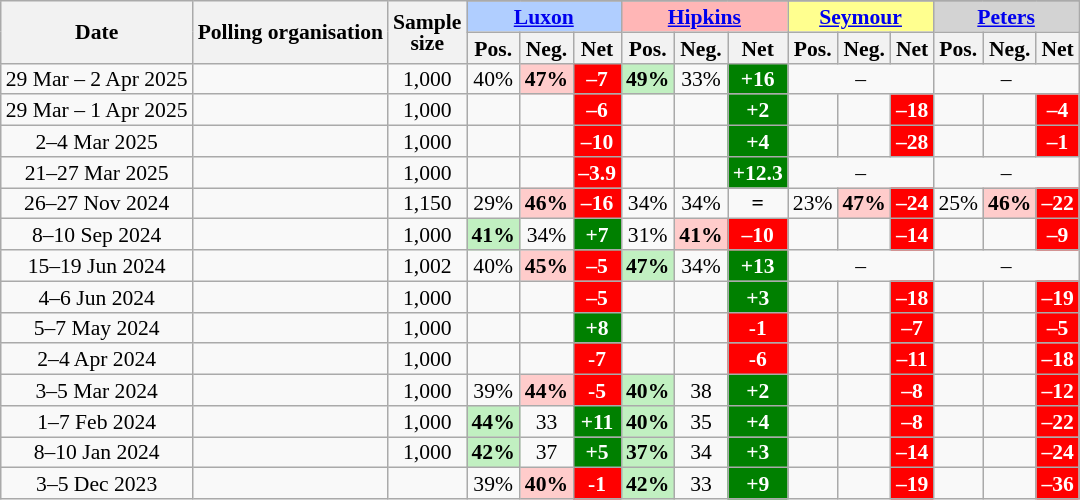<table class="wikitable sortable mw-datatable" style="text-align:center; font-size:90%; line-height:14px;">
<tr>
<th rowspan="3">Date</th>
<th rowspan="3">Polling organisation</th>
<th rowspan="3">Sample<br>size</th>
</tr>
<tr>
<th colspan="3" class="unsortable" style="background-color:#B0CEFF;width:50px"><a href='#'>Luxon</a></th>
<th colspan="3" class="unsortable" style="background-color:#FFB6B6;width:50px"><a href='#'>Hipkins</a></th>
<th colspan="3" class="unsortable" style="background-color:#FFFF8F;width:50px"><a href='#'>Seymour</a></th>
<th colspan="3" class="unsortable" style="background-color:#D3D3D3;width:50px"><a href='#'>Peters</a></th>
</tr>
<tr>
<th>Pos.</th>
<th>Neg.</th>
<th>Net</th>
<th>Pos.</th>
<th>Neg.</th>
<th>Net</th>
<th>Pos.</th>
<th>Neg.</th>
<th>Net</th>
<th>Pos.</th>
<th>Neg.</th>
<th>Net</th>
</tr>
<tr>
<td data-sort-value="2025-04-02">29 Mar – 2 Apr 2025</td>
<td></td>
<td>1,000</td>
<td>40%</td>
<td style="background:#ffcccb"><strong>47%</strong></td>
<td style="background:red;color:white"><strong>–7</strong></td>
<td style="background:#C1F0C1"><strong>49%</strong></td>
<td>33%</td>
<td style="background:green;color:white"><strong>+16</strong></td>
<td colspan="3">–</td>
<td colspan="3">–</td>
</tr>
<tr>
<td data-sort-value="2025-04-01">29 Mar – 1 Apr 2025</td>
<td></td>
<td>1,000</td>
<td></td>
<td></td>
<td style="background:red;color:white"><strong>–6</strong></td>
<td></td>
<td></td>
<td style="background:green;color:white"><strong>+2</strong></td>
<td></td>
<td></td>
<td style="background:red;color:white"><strong>–18</strong></td>
<td></td>
<td></td>
<td style="background:red;color:white"><strong>–4</strong></td>
</tr>
<tr>
<td data-sort-value="2025-03-04">2–4 Mar 2025</td>
<td></td>
<td>1,000</td>
<td></td>
<td></td>
<td style="background:red;color:white"><strong>–10</strong></td>
<td></td>
<td></td>
<td style="background:green;color:white"><strong>+4</strong></td>
<td></td>
<td></td>
<td style="background:red;color:white"><strong>–28</strong></td>
<td></td>
<td></td>
<td style="background:red;color:white"><strong>–1</strong></td>
</tr>
<tr>
<td data-sort-value="2025-03-27">21–27 Mar 2025</td>
<td></td>
<td>1,000</td>
<td></td>
<td></td>
<td style="background:red;color:white"><strong>–3.9</strong></td>
<td></td>
<td></td>
<td style="background:green;color:white"><strong>+12.3</strong></td>
<td colspan="3">–</td>
<td colspan="3">–</td>
</tr>
<tr>
<td data-sort-value="2024-11-27">26–27 Nov 2024</td>
<td></td>
<td>1,150</td>
<td>29%</td>
<td style="background:#ffcccb"><strong>46%</strong></td>
<td style="background:red;color:white"><strong>–16</strong></td>
<td>34%</td>
<td>34%</td>
<td><strong>=</strong></td>
<td>23%</td>
<td style="background:#ffcccb"><strong>47%</strong></td>
<td style="background:red;color:white"><strong>–24</strong></td>
<td>25%</td>
<td style="background:#ffcccb"><strong>46%</strong></td>
<td style="background:red;color:white"><strong>–22</strong></td>
</tr>
<tr>
<td data-sort-value="2024-09-10">8–10 Sep 2024</td>
<td></td>
<td>1,000</td>
<td style="background:#C1F0C1"><strong>41%</strong></td>
<td>34%</td>
<td style="background:green;color:white"><strong>+7</strong></td>
<td>31%</td>
<td style="background:#ffcccb"><strong>41%</strong></td>
<td style="background:red;color:white"><strong>–10</strong></td>
<td></td>
<td></td>
<td style="background:red;color:white"><strong>–14</strong></td>
<td></td>
<td></td>
<td style="background:red;color:white"><strong>–9</strong></td>
</tr>
<tr>
<td data-sort-value="2024-06-19">15–19 Jun 2024</td>
<td></td>
<td>1,002</td>
<td>40%</td>
<td style="background:#ffcccb"><strong>45%</strong></td>
<td style="background:red;color:white"><strong>–5</strong></td>
<td style="background:#C1F0C1"><strong>47%</strong></td>
<td>34%</td>
<td style="background:green;color:white"><strong>+13</strong></td>
<td colspan="3">–</td>
<td colspan="3">–</td>
</tr>
<tr>
<td data-sort-value="2024-06-06">4–6 Jun 2024</td>
<td></td>
<td>1,000</td>
<td></td>
<td></td>
<td style="background:red;color:white"><strong>–5</strong></td>
<td></td>
<td></td>
<td style="background:green;color:white"><strong>+3</strong></td>
<td></td>
<td></td>
<td style="background:red;color:white"><strong>–18</strong></td>
<td></td>
<td></td>
<td style="background:red;color:white"><strong>–19</strong></td>
</tr>
<tr>
<td data-sort-value="2024-05-07">5–7 May 2024</td>
<td></td>
<td>1,000</td>
<td></td>
<td></td>
<td style="background:green;color:white"><strong>+8</strong></td>
<td></td>
<td></td>
<td style="background:red;color:white"><strong>-1</strong></td>
<td></td>
<td></td>
<td style="background:red;color:white"><strong>–7</strong></td>
<td></td>
<td></td>
<td style="background:red;color:white"><strong>–5</strong></td>
</tr>
<tr>
<td data-sort-value="2024-04-04">2–4 Apr 2024</td>
<td></td>
<td>1,000</td>
<td></td>
<td></td>
<td style="background:red;color:white"><strong>-7</strong></td>
<td></td>
<td></td>
<td style="background:red;color:white"><strong>-6</strong></td>
<td></td>
<td></td>
<td style="background:red;color:white"><strong>–11</strong></td>
<td></td>
<td></td>
<td style="background:red;color:white"><strong>–18</strong></td>
</tr>
<tr>
<td data-sort-value="2024-03-05">3–5 Mar 2024</td>
<td></td>
<td>1,000</td>
<td>39%</td>
<td style="background:#ffcccb"><strong>44%</strong></td>
<td style="background:red;color:white"><strong>-5</strong></td>
<td style="background:#C1F0C1"><strong>40%</strong></td>
<td>38</td>
<td style="background:green;color:white"><strong>+2</strong></td>
<td></td>
<td></td>
<td style="background:red;color:white"><strong>–8</strong></td>
<td></td>
<td></td>
<td style="background:red;color:white"><strong>–12</strong></td>
</tr>
<tr>
<td data-sort-value="2024-02-07">1–7 Feb 2024</td>
<td></td>
<td>1,000</td>
<td style="background:#C1F0C1"><strong>44%</strong></td>
<td>33</td>
<td style="background:green;color:white"><strong>+11</strong></td>
<td style="background:#C1F0C1"><strong>40%</strong></td>
<td>35</td>
<td style="background:green;color:white"><strong>+4</strong></td>
<td></td>
<td></td>
<td style="background:red;color:white"><strong>–8</strong></td>
<td></td>
<td></td>
<td style="background:red;color:white"><strong>–22</strong></td>
</tr>
<tr>
<td data-sort-value="2024-01-10">8–10 Jan 2024</td>
<td></td>
<td>1,000</td>
<td style="background:#C1F0C1"><strong>42%</strong></td>
<td>37</td>
<td style="background:green;color:white"><strong>+5</strong></td>
<td style="background:#C1F0C1"><strong>37%</strong></td>
<td>34</td>
<td style="background:green;color:white"><strong>+3</strong></td>
<td></td>
<td></td>
<td style="background:red;color:white"><strong>–14</strong></td>
<td></td>
<td></td>
<td style="background:red;color:white"><strong>–24</strong></td>
</tr>
<tr>
<td data-sort-value="2023-12-05">3–5 Dec 2023</td>
<td></td>
<td></td>
<td>39%</td>
<td style="background:#ffcccb"><strong>40%</strong></td>
<td style="background:red;color:white"><strong>-1</strong></td>
<td style="background:#C1F0C1"><strong>42%</strong></td>
<td>33</td>
<td style="background:green;color:white"><strong>+9</strong></td>
<td></td>
<td></td>
<td style="background:red;color:white"><strong>–19</strong></td>
<td></td>
<td></td>
<td style="background:red;color:white"><strong>–36</strong></td>
</tr>
</table>
